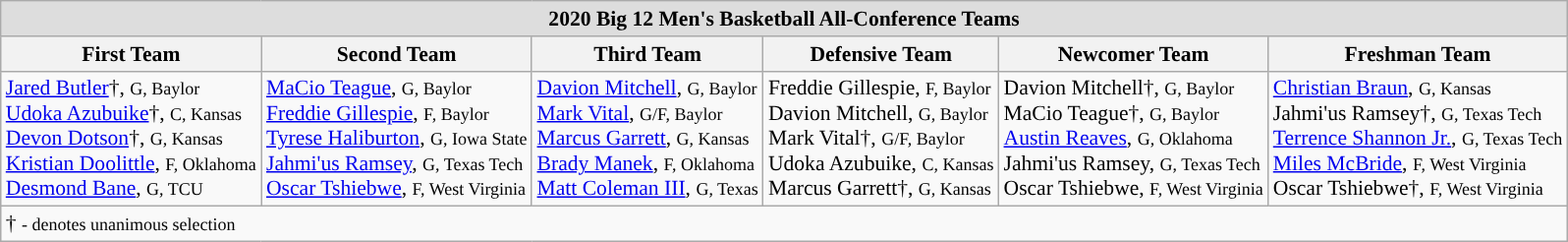<table class="wikitable" style="white-space:nowrap; font-size:90%;">
<tr>
<td colspan="7" style="text-align:center; background:#ddd;"><strong>2020 Big 12 Men's Basketball All-Conference Teams</strong></td>
</tr>
<tr>
<th>First Team</th>
<th>Second Team</th>
<th>Third Team</th>
<th>Defensive Team</th>
<th>Newcomer Team</th>
<th>Freshman Team</th>
</tr>
<tr>
<td><a href='#'>Jared Butler</a>†, <small>G, Baylor</small><br><a href='#'>Udoka Azubuike</a>†, <small>C, Kansas</small><br><a href='#'>Devon Dotson</a>†, <small>G, Kansas</small><br><a href='#'>Kristian Doolittle</a>, <small>F, Oklahoma</small><br><a href='#'>Desmond Bane</a>, <small>G, TCU</small><br></td>
<td><a href='#'>MaCio Teague</a>, <small>G, Baylor</small><br><a href='#'>Freddie Gillespie</a>, <small>F, Baylor</small><br><a href='#'>Tyrese Haliburton</a>, <small>G, Iowa State</small><br><a href='#'>Jahmi'us Ramsey</a>, <small>G, Texas Tech</small><br><a href='#'>Oscar Tshiebwe</a>, <small>F, West Virginia</small></td>
<td><a href='#'>Davion Mitchell</a>, <small>G, Baylor</small><br><a href='#'>Mark Vital</a>, <small>G/F, Baylor</small><br><a href='#'>Marcus Garrett</a>, <small>G, Kansas</small><br><a href='#'>Brady Manek</a>, <small>F, Oklahoma</small><br><a href='#'>Matt Coleman III</a>, <small>G, Texas</small></td>
<td>Freddie Gillespie, <small>F, Baylor</small><br>Davion Mitchell, <small>G, Baylor</small><br>Mark Vital†, <small>G/F, Baylor</small><br>Udoka Azubuike, <small>C, Kansas</small><br>Marcus Garrett†, <small>G, Kansas</small></td>
<td>Davion Mitchell†, <small>G, Baylor</small><br>MaCio Teague†, <small>G, Baylor</small><br><a href='#'>Austin Reaves</a>, <small>G, Oklahoma</small><br>Jahmi'us Ramsey, <small>G, Texas Tech</small><br>Oscar Tshiebwe, <small>F, West Virginia</small></td>
<td><a href='#'>Christian Braun</a>, <small>G, Kansas</small><br>Jahmi'us Ramsey†, <small>G, Texas Tech</small><br><a href='#'>Terrence Shannon Jr.</a>, <small>G, Texas Tech</small><br><a href='#'>Miles McBride</a>, <small>F, West Virginia</small><br>Oscar Tshiebwe†, <small>F, West Virginia</small></td>
</tr>
<tr>
<td colspan="7" style="text-align:left;">† <small>- denotes unanimous selection</small></td>
</tr>
</table>
